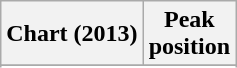<table class="wikitable sortable plainrowheaders">
<tr>
<th>Chart (2013)</th>
<th>Peak<br>position</th>
</tr>
<tr>
</tr>
<tr>
</tr>
<tr>
</tr>
<tr>
</tr>
</table>
